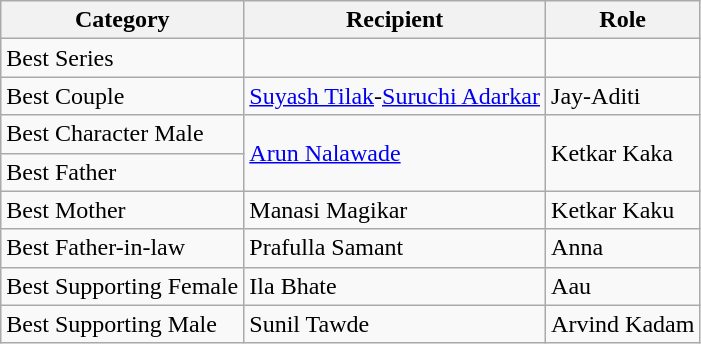<table class="wikitable">
<tr>
<th>Category</th>
<th>Recipient</th>
<th>Role</th>
</tr>
<tr>
<td>Best Series</td>
<td></td>
<td></td>
</tr>
<tr>
<td>Best Couple</td>
<td><a href='#'>Suyash Tilak</a>-<a href='#'>Suruchi Adarkar</a></td>
<td>Jay-Aditi</td>
</tr>
<tr>
<td>Best Character Male</td>
<td rowspan="2"><a href='#'>Arun Nalawade</a></td>
<td rowspan="2">Ketkar Kaka</td>
</tr>
<tr>
<td>Best Father</td>
</tr>
<tr>
<td>Best Mother</td>
<td>Manasi Magikar</td>
<td>Ketkar Kaku</td>
</tr>
<tr>
<td>Best Father-in-law</td>
<td>Prafulla Samant</td>
<td>Anna</td>
</tr>
<tr>
<td>Best Supporting Female</td>
<td>Ila Bhate</td>
<td>Aau</td>
</tr>
<tr>
<td>Best Supporting Male</td>
<td>Sunil Tawde</td>
<td>Arvind Kadam</td>
</tr>
</table>
